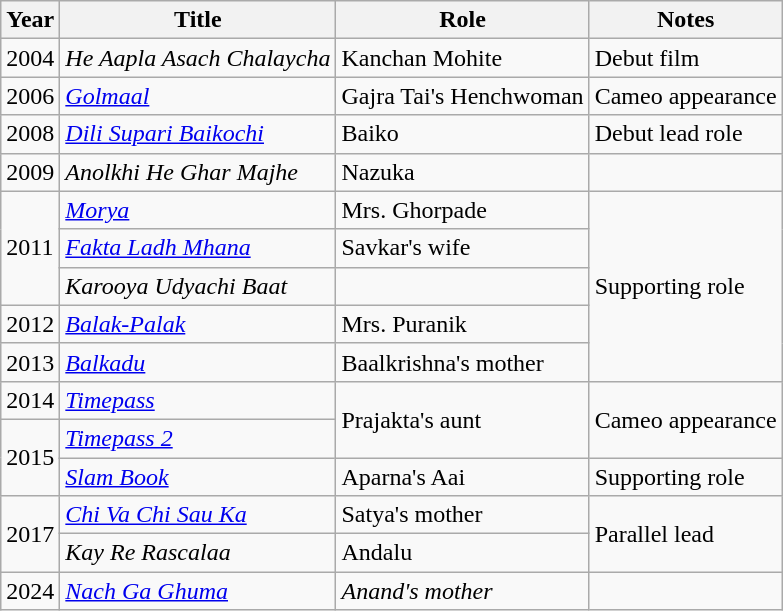<table class="wikitable">
<tr>
<th>Year</th>
<th>Title</th>
<th>Role</th>
<th>Notes</th>
</tr>
<tr>
<td>2004</td>
<td><em>He Aapla Asach Chalaycha</em></td>
<td>Kanchan Mohite</td>
<td>Debut film</td>
</tr>
<tr>
<td>2006</td>
<td><em><a href='#'>Golmaal</a></em></td>
<td>Gajra Tai's Henchwoman</td>
<td>Cameo appearance</td>
</tr>
<tr>
<td>2008</td>
<td><em><a href='#'>Dili Supari Baikochi</a></em></td>
<td>Baiko</td>
<td>Debut lead role</td>
</tr>
<tr>
<td>2009</td>
<td><em>Anolkhi He Ghar Majhe</em></td>
<td>Nazuka</td>
<td></td>
</tr>
<tr>
<td rowspan="3">2011</td>
<td><em><a href='#'>Morya</a></em></td>
<td>Mrs. Ghorpade</td>
<td rowspan="5">Supporting role</td>
</tr>
<tr>
<td><em><a href='#'>Fakta Ladh Mhana</a></em></td>
<td>Savkar's wife</td>
</tr>
<tr>
<td><em>Karooya Udyachi Baat</em></td>
<td></td>
</tr>
<tr>
<td>2012</td>
<td><em><a href='#'>Balak-Palak</a></em></td>
<td>Mrs. Puranik</td>
</tr>
<tr>
<td>2013</td>
<td><em><a href='#'>Balkadu</a></em></td>
<td>Baalkrishna's mother</td>
</tr>
<tr>
<td>2014</td>
<td><em><a href='#'>Timepass</a></em></td>
<td rowspan="2">Prajakta's aunt</td>
<td rowspan="2">Cameo appearance</td>
</tr>
<tr>
<td rowspan="2">2015</td>
<td><em><a href='#'>Timepass 2</a></em></td>
</tr>
<tr>
<td><em><a href='#'>Slam Book</a></em></td>
<td>Aparna's Aai</td>
<td>Supporting role</td>
</tr>
<tr>
<td rowspan="2">2017</td>
<td><em><a href='#'>Chi Va Chi Sau Ka</a></em></td>
<td>Satya's mother</td>
<td rowspan="2">Parallel lead</td>
</tr>
<tr>
<td><em>Kay Re Rascalaa</em></td>
<td>Andalu</td>
</tr>
<tr>
<td>2024</td>
<td><em><a href='#'>Nach Ga Ghuma</a></em></td>
<td><em>Anand's mother</em></td>
<td></td>
</tr>
</table>
